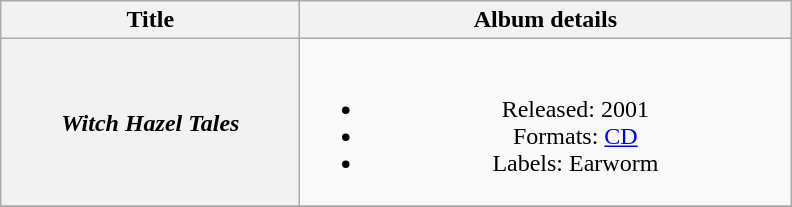<table class="wikitable plainrowheaders" style="text-align:center;">
<tr>
<th scope="col" style="width:12em;">Title</th>
<th scope="col" style="width:20em;">Album details</th>
</tr>
<tr>
<th scope="row"><em>Witch Hazel Tales</em></th>
<td><br><ul><li>Released: 2001</li><li>Formats: <a href='#'>CD</a></li><li>Labels: Earworm</li></ul></td>
</tr>
<tr>
</tr>
</table>
